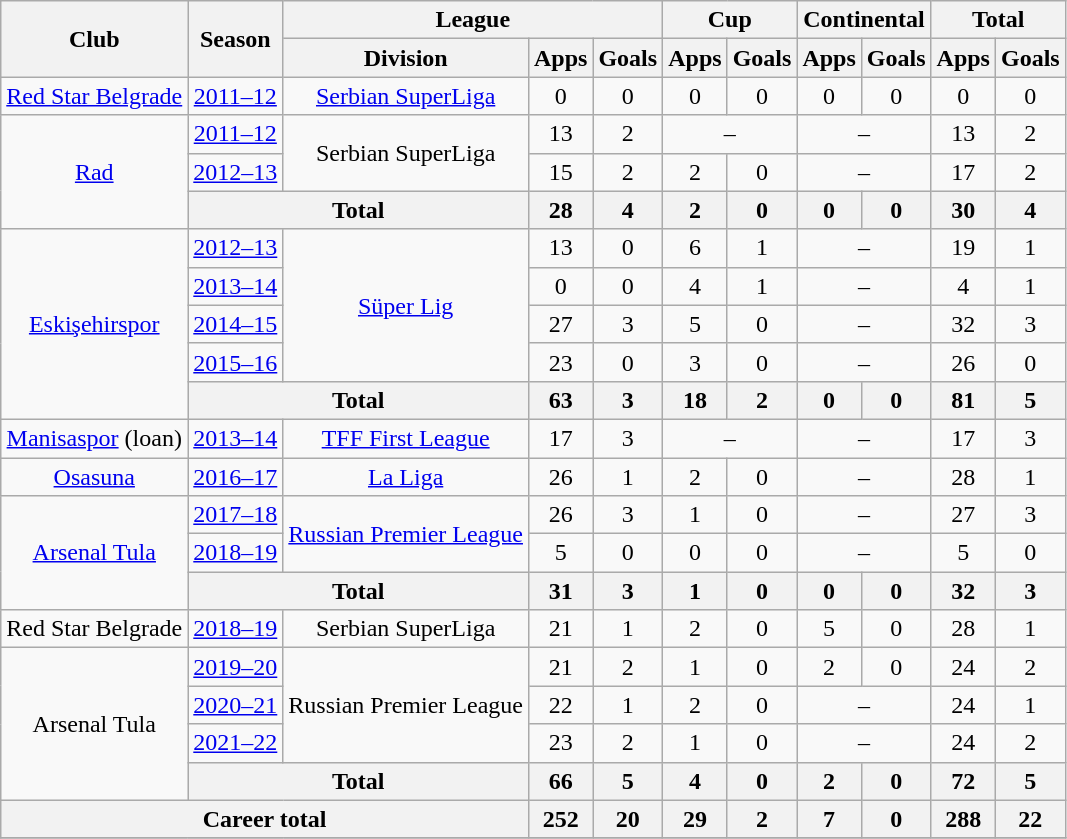<table class="wikitable" style="text-align:center">
<tr>
<th rowspan="2">Club</th>
<th rowspan="2">Season</th>
<th colspan="3">League</th>
<th colspan="2">Cup</th>
<th colspan="2">Continental</th>
<th colspan="2">Total</th>
</tr>
<tr>
<th>Division</th>
<th>Apps</th>
<th>Goals</th>
<th>Apps</th>
<th>Goals</th>
<th>Apps</th>
<th>Goals</th>
<th>Apps</th>
<th>Goals</th>
</tr>
<tr>
<td><a href='#'>Red Star Belgrade</a></td>
<td><a href='#'>2011–12</a></td>
<td><a href='#'>Serbian SuperLiga</a></td>
<td>0</td>
<td>0</td>
<td>0</td>
<td>0</td>
<td>0</td>
<td>0</td>
<td>0</td>
<td>0</td>
</tr>
<tr>
<td rowspan="3"><a href='#'>Rad</a></td>
<td><a href='#'>2011–12</a></td>
<td rowspan="2">Serbian SuperLiga</td>
<td>13</td>
<td>2</td>
<td colspan="2">–</td>
<td colspan="2">–</td>
<td>13</td>
<td>2</td>
</tr>
<tr>
<td><a href='#'>2012–13</a></td>
<td>15</td>
<td>2</td>
<td>2</td>
<td>0</td>
<td colspan="2">–</td>
<td>17</td>
<td>2</td>
</tr>
<tr>
<th colspan="2">Total</th>
<th>28</th>
<th>4</th>
<th>2</th>
<th>0</th>
<th>0</th>
<th>0</th>
<th>30</th>
<th>4</th>
</tr>
<tr>
<td rowspan="5"><a href='#'>Eskişehirspor</a></td>
<td><a href='#'>2012–13</a></td>
<td rowspan="4"><a href='#'>Süper Lig</a></td>
<td>13</td>
<td>0</td>
<td>6</td>
<td>1</td>
<td colspan="2">–</td>
<td>19</td>
<td>1</td>
</tr>
<tr>
<td><a href='#'>2013–14</a></td>
<td>0</td>
<td>0</td>
<td>4</td>
<td>1</td>
<td colspan="2">–</td>
<td>4</td>
<td>1</td>
</tr>
<tr>
<td><a href='#'>2014–15</a></td>
<td>27</td>
<td>3</td>
<td>5</td>
<td>0</td>
<td colspan="2">–</td>
<td>32</td>
<td>3</td>
</tr>
<tr>
<td><a href='#'>2015–16</a></td>
<td>23</td>
<td>0</td>
<td>3</td>
<td>0</td>
<td colspan="2">–</td>
<td>26</td>
<td>0</td>
</tr>
<tr>
<th colspan="2">Total</th>
<th>63</th>
<th>3</th>
<th>18</th>
<th>2</th>
<th>0</th>
<th>0</th>
<th>81</th>
<th>5</th>
</tr>
<tr>
<td><a href='#'>Manisaspor</a> (loan)</td>
<td><a href='#'>2013–14</a></td>
<td><a href='#'>TFF First League</a></td>
<td>17</td>
<td>3</td>
<td colspan="2">–</td>
<td colspan="2">–</td>
<td>17</td>
<td>3</td>
</tr>
<tr>
<td><a href='#'>Osasuna</a></td>
<td><a href='#'>2016–17</a></td>
<td><a href='#'>La Liga</a></td>
<td>26</td>
<td>1</td>
<td>2</td>
<td>0</td>
<td colspan="2">–</td>
<td>28</td>
<td>1</td>
</tr>
<tr>
<td rowspan="3"><a href='#'>Arsenal Tula</a></td>
<td><a href='#'>2017–18</a></td>
<td rowspan="2"><a href='#'>Russian Premier League</a></td>
<td>26</td>
<td>3</td>
<td>1</td>
<td>0</td>
<td colspan="2">–</td>
<td>27</td>
<td>3</td>
</tr>
<tr>
<td><a href='#'>2018–19</a></td>
<td>5</td>
<td>0</td>
<td>0</td>
<td>0</td>
<td colspan="2">–</td>
<td>5</td>
<td>0</td>
</tr>
<tr>
<th colspan="2">Total</th>
<th>31</th>
<th>3</th>
<th>1</th>
<th>0</th>
<th>0</th>
<th>0</th>
<th>32</th>
<th>3</th>
</tr>
<tr>
<td>Red Star Belgrade</td>
<td><a href='#'>2018–19</a></td>
<td>Serbian SuperLiga</td>
<td>21</td>
<td>1</td>
<td>2</td>
<td>0</td>
<td>5</td>
<td>0</td>
<td>28</td>
<td>1</td>
</tr>
<tr>
<td rowspan="4">Arsenal Tula</td>
<td><a href='#'>2019–20</a></td>
<td rowspan="3">Russian Premier League</td>
<td>21</td>
<td>2</td>
<td>1</td>
<td>0</td>
<td>2</td>
<td>0</td>
<td>24</td>
<td>2</td>
</tr>
<tr>
<td><a href='#'>2020–21</a></td>
<td>22</td>
<td>1</td>
<td>2</td>
<td>0</td>
<td colspan="2">–</td>
<td>24</td>
<td>1</td>
</tr>
<tr>
<td><a href='#'>2021–22</a></td>
<td>23</td>
<td>2</td>
<td>1</td>
<td>0</td>
<td colspan="2">–</td>
<td>24</td>
<td>2</td>
</tr>
<tr>
<th colspan="2">Total</th>
<th>66</th>
<th>5</th>
<th>4</th>
<th>0</th>
<th>2</th>
<th>0</th>
<th>72</th>
<th>5</th>
</tr>
<tr>
<th colspan="3">Career total</th>
<th>252</th>
<th>20</th>
<th>29</th>
<th>2</th>
<th>7</th>
<th>0</th>
<th>288</th>
<th>22</th>
</tr>
<tr>
</tr>
</table>
